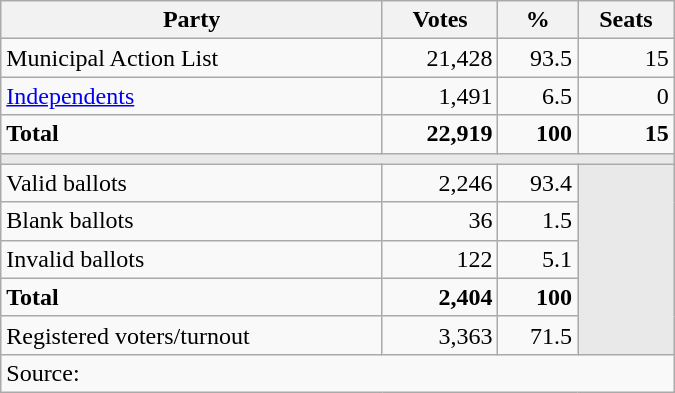<table class=wikitable style=text-align:right width=450>
<tr>
<th>Party</th>
<th>Votes</th>
<th>%</th>
<th>Seats</th>
</tr>
<tr>
<td align=left>Municipal Action List</td>
<td>21,428</td>
<td>93.5</td>
<td>15</td>
</tr>
<tr>
<td align=left><a href='#'>Independents</a></td>
<td>1,491</td>
<td>6.5</td>
<td>0</td>
</tr>
<tr>
<td align=left><strong>Total</strong></td>
<td><strong>22,919</strong></td>
<td><strong>100</strong></td>
<td><strong>15</strong></td>
</tr>
<tr>
<td bgcolor=#E9E9E9 colspan=4></td>
</tr>
<tr>
<td align=left>Valid ballots</td>
<td>2,246</td>
<td>93.4</td>
<td rowspan=5 bgcolor=#E9E9E9></td>
</tr>
<tr>
<td align=left>Blank ballots</td>
<td>36</td>
<td>1.5</td>
</tr>
<tr>
<td align=left>Invalid ballots</td>
<td>122</td>
<td>5.1</td>
</tr>
<tr>
<td align=left><strong> Total</strong></td>
<td><strong> 2,404</strong></td>
<td><strong>100</strong></td>
</tr>
<tr>
<td align=left>Registered voters/turnout</td>
<td>3,363</td>
<td>71.5</td>
</tr>
<tr>
<td align=left colspan=4>Source: </td>
</tr>
</table>
